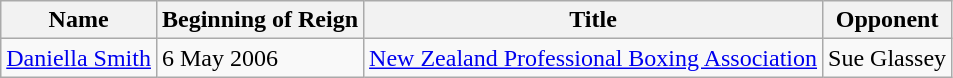<table class="wikitable">
<tr>
<th>Name</th>
<th>Beginning of Reign</th>
<th>Title</th>
<th>Opponent</th>
</tr>
<tr>
<td><a href='#'>Daniella Smith</a></td>
<td>6 May 2006</td>
<td><a href='#'>New Zealand Professional Boxing Association</a></td>
<td>Sue Glassey</td>
</tr>
</table>
